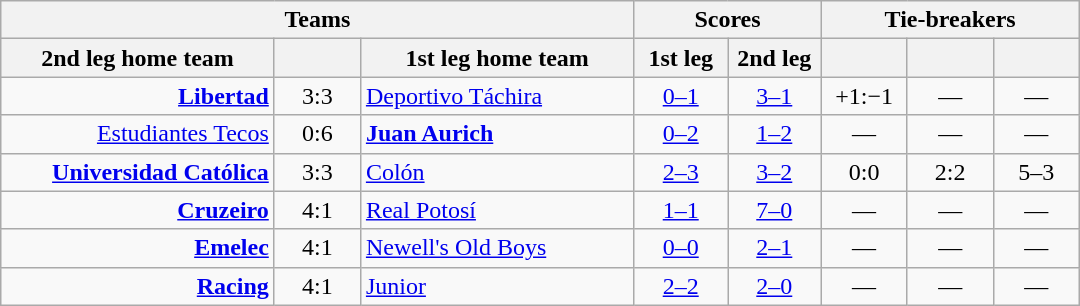<table class="wikitable" style="text-align: center;">
<tr>
<th colspan=3>Teams</th>
<th colspan=2>Scores</th>
<th colspan=3>Tie-breakers</th>
</tr>
<tr>
<th width="175">2nd leg home team</th>
<th width="50"></th>
<th width="175">1st leg home team</th>
<th width="55">1st leg</th>
<th width="55">2nd leg</th>
<th width="50"></th>
<th width="50"></th>
<th width="50"></th>
</tr>
<tr>
<td align=right><strong><a href='#'>Libertad</a></strong> </td>
<td>3:3</td>
<td align=left> <a href='#'>Deportivo Táchira</a></td>
<td><a href='#'>0–1</a></td>
<td><a href='#'>3–1</a></td>
<td>+1:−1</td>
<td>—</td>
<td>—</td>
</tr>
<tr>
<td align=right><a href='#'>Estudiantes Tecos</a> </td>
<td>0:6</td>
<td align=left> <strong><a href='#'>Juan Aurich</a></strong></td>
<td><a href='#'>0–2</a></td>
<td><a href='#'>1–2</a></td>
<td>—</td>
<td>—</td>
<td>—</td>
</tr>
<tr>
<td align=right><strong><a href='#'>Universidad Católica</a></strong> </td>
<td>3:3</td>
<td align=left> <a href='#'>Colón</a></td>
<td><a href='#'>2–3</a></td>
<td><a href='#'>3–2</a></td>
<td>0:0</td>
<td>2:2</td>
<td>5–3</td>
</tr>
<tr>
<td align=right><strong><a href='#'>Cruzeiro</a></strong> </td>
<td>4:1</td>
<td align=left> <a href='#'>Real Potosí</a></td>
<td><a href='#'>1–1</a></td>
<td><a href='#'>7–0</a></td>
<td>—</td>
<td>—</td>
<td>—</td>
</tr>
<tr>
<td align=right><strong><a href='#'>Emelec</a></strong> </td>
<td>4:1</td>
<td align=left> <a href='#'>Newell's Old Boys</a></td>
<td><a href='#'>0–0</a></td>
<td><a href='#'>2–1</a></td>
<td>—</td>
<td>—</td>
<td>—</td>
</tr>
<tr>
<td align=right><strong><a href='#'>Racing</a></strong> </td>
<td>4:1</td>
<td align=left> <a href='#'>Junior</a></td>
<td><a href='#'>2–2</a></td>
<td><a href='#'>2–0</a></td>
<td>—</td>
<td>—</td>
<td>—</td>
</tr>
</table>
